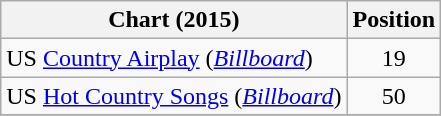<table class="wikitable sortable">
<tr>
<th scope="col">Chart (2015)</th>
<th scope="col">Position</th>
</tr>
<tr>
<td>US <a href='#'>Country Airplay</a> (<em><a href='#'>Billboard</a></em>)</td>
<td align="center">19</td>
</tr>
<tr>
<td>US <a href='#'>Hot Country Songs</a> (<em><a href='#'>Billboard</a></em>)</td>
<td align="center">50</td>
</tr>
<tr>
</tr>
</table>
